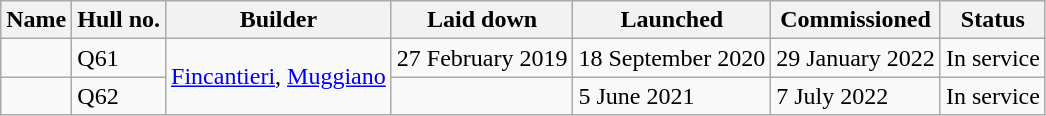<table class="sortable wikitable">
<tr>
<th>Name</th>
<th>Hull no.</th>
<th>Builder</th>
<th>Laid down</th>
<th>Launched</th>
<th>Commissioned</th>
<th>Status</th>
</tr>
<tr>
<td></td>
<td>Q61</td>
<td rowspan="2"><a href='#'>Fincantieri</a>, <a href='#'>Muggiano</a></td>
<td>27 February 2019</td>
<td>18 September 2020</td>
<td>29 January 2022</td>
<td>In service</td>
</tr>
<tr>
<td></td>
<td>Q62</td>
<td></td>
<td>5 June 2021</td>
<td>7 July 2022</td>
<td>In service</td>
</tr>
</table>
